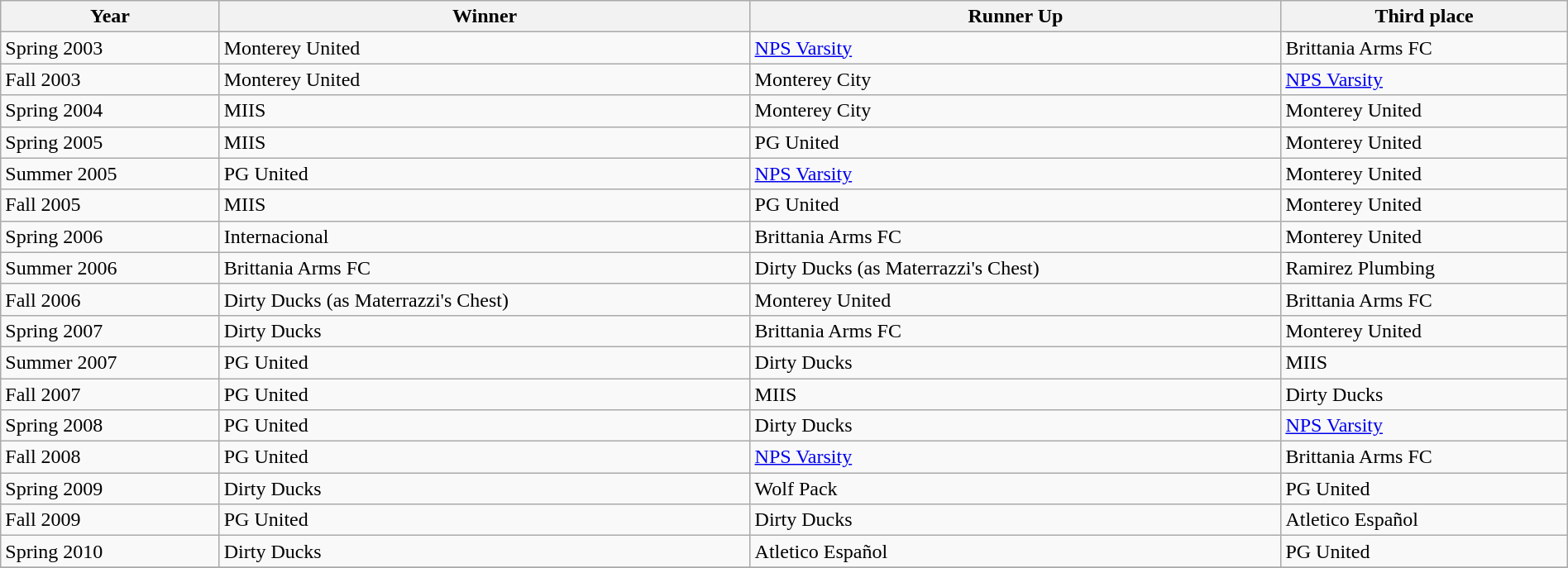<table class="wikitable sortable" style="width:100%; margin:0">
<tr>
<th>Year</th>
<th>Winner</th>
<th>Runner Up</th>
<th>Third place</th>
</tr>
<tr>
<td>Spring 2003</td>
<td>Monterey United</td>
<td><a href='#'>NPS Varsity</a></td>
<td>Brittania Arms FC</td>
</tr>
<tr>
<td>Fall 2003</td>
<td>Monterey United</td>
<td>Monterey City</td>
<td><a href='#'>NPS Varsity</a></td>
</tr>
<tr>
<td>Spring 2004</td>
<td>MIIS</td>
<td>Monterey City</td>
<td>Monterey United</td>
</tr>
<tr>
<td>Spring 2005</td>
<td>MIIS</td>
<td>PG United</td>
<td>Monterey United</td>
</tr>
<tr>
<td>Summer 2005</td>
<td>PG United</td>
<td><a href='#'>NPS Varsity</a></td>
<td>Monterey United</td>
</tr>
<tr>
<td>Fall 2005</td>
<td>MIIS</td>
<td>PG United</td>
<td>Monterey United</td>
</tr>
<tr>
<td>Spring 2006</td>
<td>Internacional</td>
<td>Brittania Arms FC</td>
<td>Monterey United</td>
</tr>
<tr>
<td>Summer 2006</td>
<td>Brittania Arms FC</td>
<td>Dirty Ducks (as Materrazzi's Chest)</td>
<td>Ramirez Plumbing</td>
</tr>
<tr>
<td>Fall 2006</td>
<td>Dirty Ducks (as Materrazzi's Chest)</td>
<td>Monterey United</td>
<td>Brittania Arms FC</td>
</tr>
<tr>
<td>Spring 2007</td>
<td>Dirty Ducks</td>
<td>Brittania Arms FC</td>
<td>Monterey United</td>
</tr>
<tr>
<td>Summer 2007</td>
<td>PG United</td>
<td>Dirty Ducks</td>
<td>MIIS</td>
</tr>
<tr>
<td>Fall 2007</td>
<td>PG United</td>
<td>MIIS</td>
<td>Dirty Ducks</td>
</tr>
<tr>
<td>Spring 2008</td>
<td>PG United</td>
<td>Dirty Ducks</td>
<td><a href='#'>NPS Varsity</a></td>
</tr>
<tr>
<td>Fall 2008</td>
<td>PG United</td>
<td><a href='#'>NPS Varsity</a></td>
<td>Brittania Arms FC</td>
</tr>
<tr>
<td>Spring 2009</td>
<td>Dirty Ducks</td>
<td>Wolf Pack</td>
<td>PG United</td>
</tr>
<tr>
<td>Fall 2009</td>
<td>PG United</td>
<td>Dirty Ducks</td>
<td>Atletico Español</td>
</tr>
<tr>
<td>Spring 2010</td>
<td>Dirty Ducks</td>
<td>Atletico Español</td>
<td>PG United</td>
</tr>
<tr>
</tr>
</table>
